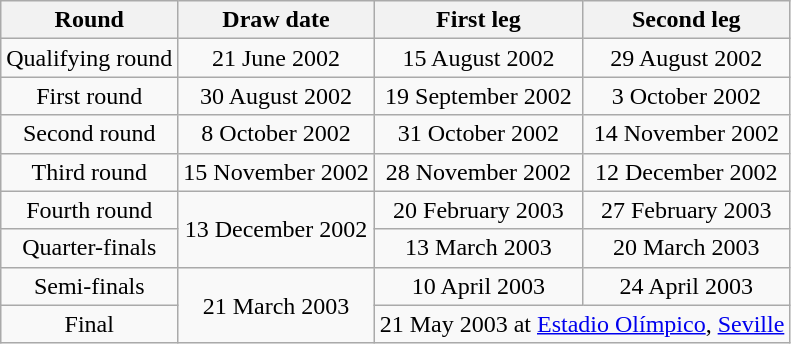<table class="wikitable" style="text-align:center">
<tr>
<th>Round</th>
<th>Draw date</th>
<th>First leg</th>
<th>Second leg</th>
</tr>
<tr>
<td>Qualifying round</td>
<td>21 June 2002</td>
<td>15 August 2002</td>
<td>29 August 2002</td>
</tr>
<tr>
<td>First round</td>
<td>30 August 2002</td>
<td>19 September 2002</td>
<td>3 October 2002</td>
</tr>
<tr>
<td>Second round</td>
<td>8 October 2002</td>
<td>31 October 2002</td>
<td>14 November 2002</td>
</tr>
<tr>
<td>Third round</td>
<td>15 November 2002</td>
<td>28 November 2002</td>
<td>12 December 2002</td>
</tr>
<tr>
<td>Fourth round</td>
<td rowspan=2>13 December 2002</td>
<td>20 February 2003</td>
<td>27 February 2003</td>
</tr>
<tr>
<td>Quarter-finals</td>
<td>13 March 2003</td>
<td>20 March 2003</td>
</tr>
<tr>
<td>Semi-finals</td>
<td rowspan=2>21 March 2003</td>
<td>10 April 2003</td>
<td>24 April 2003</td>
</tr>
<tr>
<td>Final</td>
<td colspan=2>21 May 2003 at <a href='#'>Estadio Olímpico</a>, <a href='#'>Seville</a></td>
</tr>
</table>
